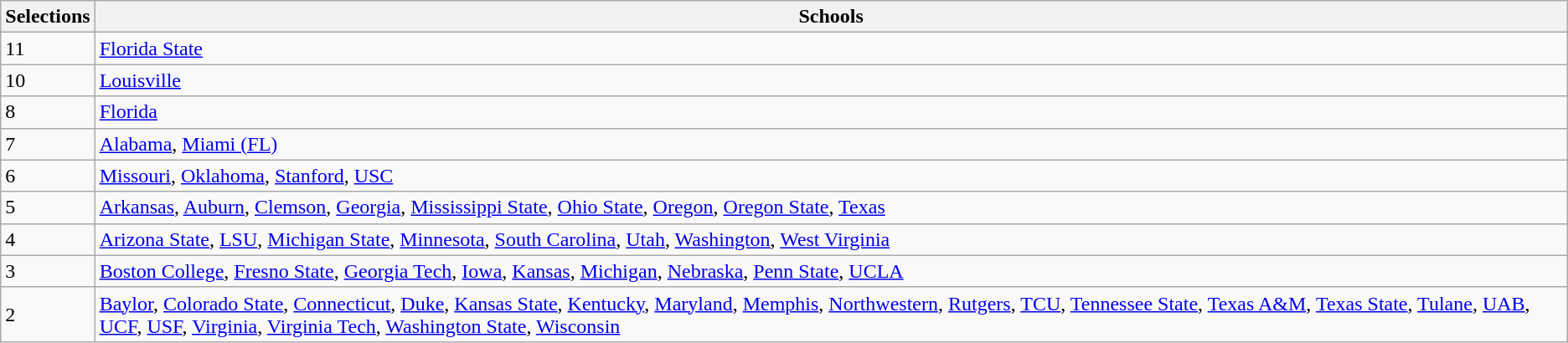<table class="wikitable sortable" style="text-align:left">
<tr>
<th>Selections</th>
<th class="unsortable">Schools</th>
</tr>
<tr>
<td>11</td>
<td><a href='#'>Florida State</a></td>
</tr>
<tr>
<td>10</td>
<td><a href='#'>Louisville</a></td>
</tr>
<tr>
<td>8</td>
<td><a href='#'>Florida</a></td>
</tr>
<tr>
<td>7</td>
<td><a href='#'>Alabama</a>, <a href='#'>Miami (FL)</a></td>
</tr>
<tr>
<td>6</td>
<td><a href='#'>Missouri</a>, <a href='#'>Oklahoma</a>, <a href='#'>Stanford</a>, <a href='#'>USC</a></td>
</tr>
<tr>
<td>5</td>
<td><a href='#'>Arkansas</a>, <a href='#'>Auburn</a>, <a href='#'>Clemson</a>, <a href='#'>Georgia</a>, <a href='#'>Mississippi State</a>, <a href='#'>Ohio State</a>, <a href='#'>Oregon</a>, <a href='#'>Oregon State</a>, <a href='#'>Texas</a></td>
</tr>
<tr>
<td>4</td>
<td><a href='#'>Arizona State</a>, <a href='#'>LSU</a>, <a href='#'>Michigan State</a>, <a href='#'>Minnesota</a>, <a href='#'>South Carolina</a>, <a href='#'>Utah</a>, <a href='#'>Washington</a>, <a href='#'>West Virginia</a></td>
</tr>
<tr>
<td>3</td>
<td><a href='#'>Boston College</a>, <a href='#'>Fresno State</a>, <a href='#'>Georgia Tech</a>, <a href='#'>Iowa</a>, <a href='#'>Kansas</a>, <a href='#'>Michigan</a>, <a href='#'>Nebraska</a>, <a href='#'>Penn State</a>, <a href='#'>UCLA</a></td>
</tr>
<tr>
<td>2</td>
<td><a href='#'>Baylor</a>, <a href='#'>Colorado State</a>, <a href='#'>Connecticut</a>, <a href='#'>Duke</a>, <a href='#'>Kansas State</a>, <a href='#'>Kentucky</a>, <a href='#'>Maryland</a>, <a href='#'>Memphis</a>, <a href='#'>Northwestern</a>, <a href='#'>Rutgers</a>, <a href='#'>TCU</a>, <a href='#'>Tennessee State</a>, <a href='#'>Texas A&M</a>, <a href='#'>Texas State</a>, <a href='#'>Tulane</a>, <a href='#'>UAB</a>, <a href='#'>UCF</a>, <a href='#'>USF</a>, <a href='#'>Virginia</a>, <a href='#'>Virginia Tech</a>, <a href='#'>Washington State</a>, <a href='#'>Wisconsin</a></td>
</tr>
</table>
